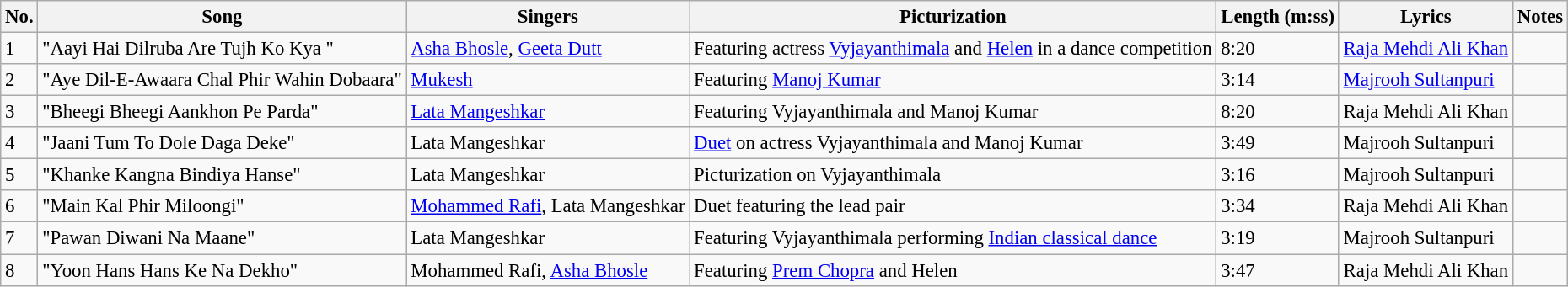<table class="wikitable" style="font-size:95%;">
<tr>
<th>No.</th>
<th>Song</th>
<th>Singers</th>
<th>Picturization</th>
<th>Length (m:ss)</th>
<th>Lyrics</th>
<th>Notes</th>
</tr>
<tr>
<td>1</td>
<td>"Aayi Hai Dilruba Are Tujh Ko Kya "</td>
<td><a href='#'>Asha Bhosle</a>, <a href='#'>Geeta Dutt</a></td>
<td>Featuring actress <a href='#'>Vyjayanthimala</a> and <a href='#'>Helen</a> in a dance competition</td>
<td>8:20</td>
<td><a href='#'>Raja Mehdi Ali Khan</a></td>
<td></td>
</tr>
<tr>
<td>2</td>
<td>"Aye Dil-E-Awaara Chal Phir Wahin Dobaara"</td>
<td><a href='#'>Mukesh</a></td>
<td>Featuring <a href='#'>Manoj Kumar</a></td>
<td>3:14</td>
<td><a href='#'>Majrooh Sultanpuri</a></td>
<td></td>
</tr>
<tr>
<td>3</td>
<td>"Bheegi Bheegi Aankhon Pe Parda"</td>
<td><a href='#'>Lata Mangeshkar</a></td>
<td>Featuring Vyjayanthimala and Manoj Kumar</td>
<td>8:20</td>
<td>Raja Mehdi Ali Khan</td>
<td></td>
</tr>
<tr>
<td>4</td>
<td>"Jaani Tum To Dole Daga Deke"</td>
<td>Lata Mangeshkar</td>
<td><a href='#'>Duet</a> on actress Vyjayanthimala and Manoj Kumar</td>
<td>3:49</td>
<td>Majrooh Sultanpuri</td>
<td></td>
</tr>
<tr>
<td>5</td>
<td>"Khanke Kangna Bindiya Hanse"</td>
<td>Lata Mangeshkar</td>
<td>Picturization on Vyjayanthimala</td>
<td>3:16</td>
<td>Majrooh Sultanpuri</td>
<td></td>
</tr>
<tr>
<td>6</td>
<td>"Main Kal Phir Miloongi"</td>
<td><a href='#'>Mohammed Rafi</a>, Lata Mangeshkar</td>
<td>Duet featuring the lead pair</td>
<td>3:34</td>
<td>Raja Mehdi Ali Khan</td>
<td></td>
</tr>
<tr>
<td>7</td>
<td>"Pawan Diwani Na Maane"</td>
<td>Lata Mangeshkar</td>
<td>Featuring Vyjayanthimala performing <a href='#'>Indian classical dance</a></td>
<td>3:19</td>
<td>Majrooh Sultanpuri</td>
<td></td>
</tr>
<tr>
<td>8</td>
<td>"Yoon Hans Hans Ke Na Dekho"</td>
<td>Mohammed Rafi, <a href='#'>Asha Bhosle</a></td>
<td>Featuring <a href='#'>Prem Chopra</a> and Helen</td>
<td>3:47</td>
<td>Raja Mehdi Ali Khan</td>
<td></td>
</tr>
</table>
